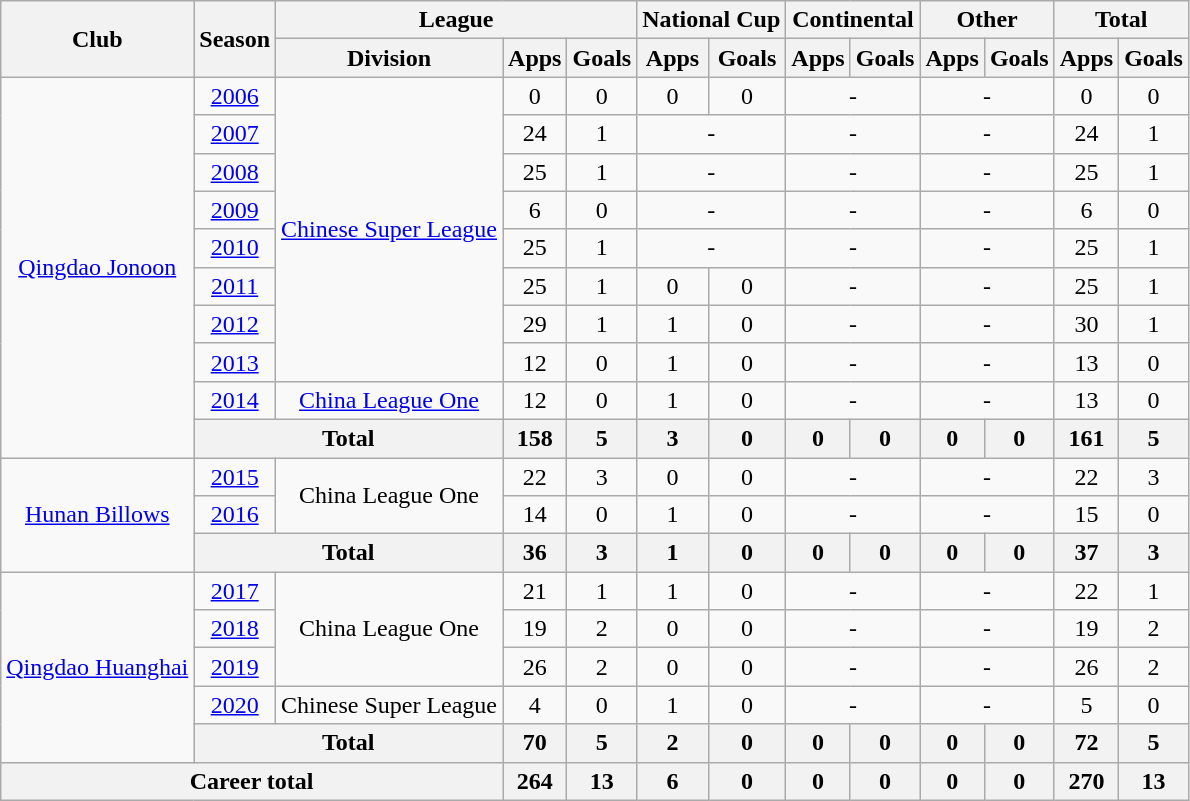<table class="wikitable" style="text-align: center">
<tr>
<th rowspan="2">Club</th>
<th rowspan="2">Season</th>
<th colspan="3">League</th>
<th colspan="2">National Cup</th>
<th colspan="2">Continental</th>
<th colspan="2">Other</th>
<th colspan="2">Total</th>
</tr>
<tr>
<th>Division</th>
<th>Apps</th>
<th>Goals</th>
<th>Apps</th>
<th>Goals</th>
<th>Apps</th>
<th>Goals</th>
<th>Apps</th>
<th>Goals</th>
<th>Apps</th>
<th>Goals</th>
</tr>
<tr>
<td rowspan="10"><a href='#'>Qingdao Jonoon</a></td>
<td><a href='#'>2006</a></td>
<td rowspan="8"><a href='#'>Chinese Super League</a></td>
<td>0</td>
<td>0</td>
<td>0</td>
<td>0</td>
<td colspan="2">-</td>
<td colspan="2">-</td>
<td>0</td>
<td>0</td>
</tr>
<tr>
<td><a href='#'>2007</a></td>
<td>24</td>
<td>1</td>
<td colspan="2">-</td>
<td colspan="2">-</td>
<td colspan="2">-</td>
<td>24</td>
<td>1</td>
</tr>
<tr>
<td><a href='#'>2008</a></td>
<td>25</td>
<td>1</td>
<td colspan="2">-</td>
<td colspan="2">-</td>
<td colspan="2">-</td>
<td>25</td>
<td>1</td>
</tr>
<tr>
<td><a href='#'>2009</a></td>
<td>6</td>
<td>0</td>
<td colspan="2">-</td>
<td colspan="2">-</td>
<td colspan="2">-</td>
<td>6</td>
<td>0</td>
</tr>
<tr>
<td><a href='#'>2010</a></td>
<td>25</td>
<td>1</td>
<td colspan="2">-</td>
<td colspan="2">-</td>
<td colspan="2">-</td>
<td>25</td>
<td>1</td>
</tr>
<tr>
<td><a href='#'>2011</a></td>
<td>25</td>
<td>1</td>
<td>0</td>
<td>0</td>
<td colspan="2">-</td>
<td colspan="2">-</td>
<td>25</td>
<td>1</td>
</tr>
<tr>
<td><a href='#'>2012</a></td>
<td>29</td>
<td>1</td>
<td>1</td>
<td>0</td>
<td colspan="2">-</td>
<td colspan="2">-</td>
<td>30</td>
<td>1</td>
</tr>
<tr>
<td><a href='#'>2013</a></td>
<td>12</td>
<td>0</td>
<td>1</td>
<td>0</td>
<td colspan="2">-</td>
<td colspan="2">-</td>
<td>13</td>
<td>0</td>
</tr>
<tr>
<td><a href='#'>2014</a></td>
<td><a href='#'>China League One</a></td>
<td>12</td>
<td>0</td>
<td>1</td>
<td>0</td>
<td colspan="2">-</td>
<td colspan="2">-</td>
<td>13</td>
<td>0</td>
</tr>
<tr>
<th colspan=2>Total</th>
<th>158</th>
<th>5</th>
<th>3</th>
<th>0</th>
<th>0</th>
<th>0</th>
<th>0</th>
<th>0</th>
<th>161</th>
<th>5</th>
</tr>
<tr>
<td rowspan="3"><a href='#'>Hunan Billows</a></td>
<td><a href='#'>2015</a></td>
<td rowspan="2">China League One</td>
<td>22</td>
<td>3</td>
<td>0</td>
<td>0</td>
<td colspan="2">-</td>
<td colspan="2">-</td>
<td>22</td>
<td>3</td>
</tr>
<tr>
<td><a href='#'>2016</a></td>
<td>14</td>
<td>0</td>
<td>1</td>
<td>0</td>
<td colspan="2">-</td>
<td colspan="2">-</td>
<td>15</td>
<td>0</td>
</tr>
<tr>
<th colspan=2>Total</th>
<th>36</th>
<th>3</th>
<th>1</th>
<th>0</th>
<th>0</th>
<th>0</th>
<th>0</th>
<th>0</th>
<th>37</th>
<th>3</th>
</tr>
<tr>
<td rowspan=5><a href='#'>Qingdao Huanghai</a></td>
<td><a href='#'>2017</a></td>
<td rowspan="3">China League One</td>
<td>21</td>
<td>1</td>
<td>1</td>
<td>0</td>
<td colspan="2">-</td>
<td colspan="2">-</td>
<td>22</td>
<td>1</td>
</tr>
<tr>
<td><a href='#'>2018</a></td>
<td>19</td>
<td>2</td>
<td>0</td>
<td>0</td>
<td colspan="2">-</td>
<td colspan="2">-</td>
<td>19</td>
<td>2</td>
</tr>
<tr>
<td><a href='#'>2019</a></td>
<td>26</td>
<td>2</td>
<td>0</td>
<td>0</td>
<td colspan="2">-</td>
<td colspan="2">-</td>
<td>26</td>
<td>2</td>
</tr>
<tr>
<td><a href='#'>2020</a></td>
<td>Chinese Super League</td>
<td>4</td>
<td>0</td>
<td>1</td>
<td>0</td>
<td colspan="2">-</td>
<td colspan="2">-</td>
<td>5</td>
<td>0</td>
</tr>
<tr>
<th colspan=2>Total</th>
<th>70</th>
<th>5</th>
<th>2</th>
<th>0</th>
<th>0</th>
<th>0</th>
<th>0</th>
<th>0</th>
<th>72</th>
<th>5</th>
</tr>
<tr>
<th colspan=3>Career total</th>
<th>264</th>
<th>13</th>
<th>6</th>
<th>0</th>
<th>0</th>
<th>0</th>
<th>0</th>
<th>0</th>
<th>270</th>
<th>13</th>
</tr>
</table>
